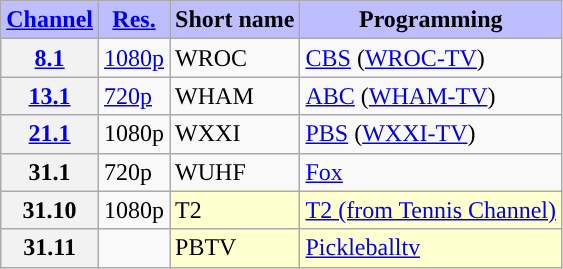<table class="wikitable">
<tr>
<th style="background-color: #bdbdff" scope = "col"><a href='#'>Channel</a></th>
<th style="background-color: #bdbdff" scope = "col"><a href='#'>Res.</a></th>
<th style="background-color: #bdbdff" scope = "col">Short name</th>
<th style="background-color: #bdbdff" scope = "col">Programming</th>
</tr>
<tr>
<th scope = "row"><a href='#'>8.1</a></th>
<td><a href='#'>1080p</a></td>
<td>WROC</td>
<td><a href='#'>CBS</a> (<a href='#'>WROC-TV</a>)</td>
</tr>
<tr>
<th scope = "row"><a href='#'>13.1</a></th>
<td><a href='#'>720p</a></td>
<td>WHAM</td>
<td><a href='#'>ABC</a> (<a href='#'>WHAM-TV</a>)</td>
</tr>
<tr>
<th scope = "row"><a href='#'>21.1</a></th>
<td>1080p</td>
<td>WXXI</td>
<td><a href='#'>PBS</a> (<a href='#'>WXXI-TV</a>)</td>
</tr>
<tr>
<th scope = "row">31.1</th>
<td>720p</td>
<td>WUHF</td>
<td><a href='#'>Fox</a></td>
</tr>
<tr>
<th scope = "row">31.10</th>
<td>1080p</td>
<td style="background-color:#ffffd0">T2</td>
<td style="background-color:#ffffd0"><a href='#'>T2 (from Tennis Channel)</a></td>
</tr>
<tr>
<th scope = "row">31.11</th>
<td></td>
<td style="background-color:#ffffd0">PBTV</td>
<td style="background-color:#ffffd0"><a href='#'>Pickleballtv</a></td>
</tr>
</table>
